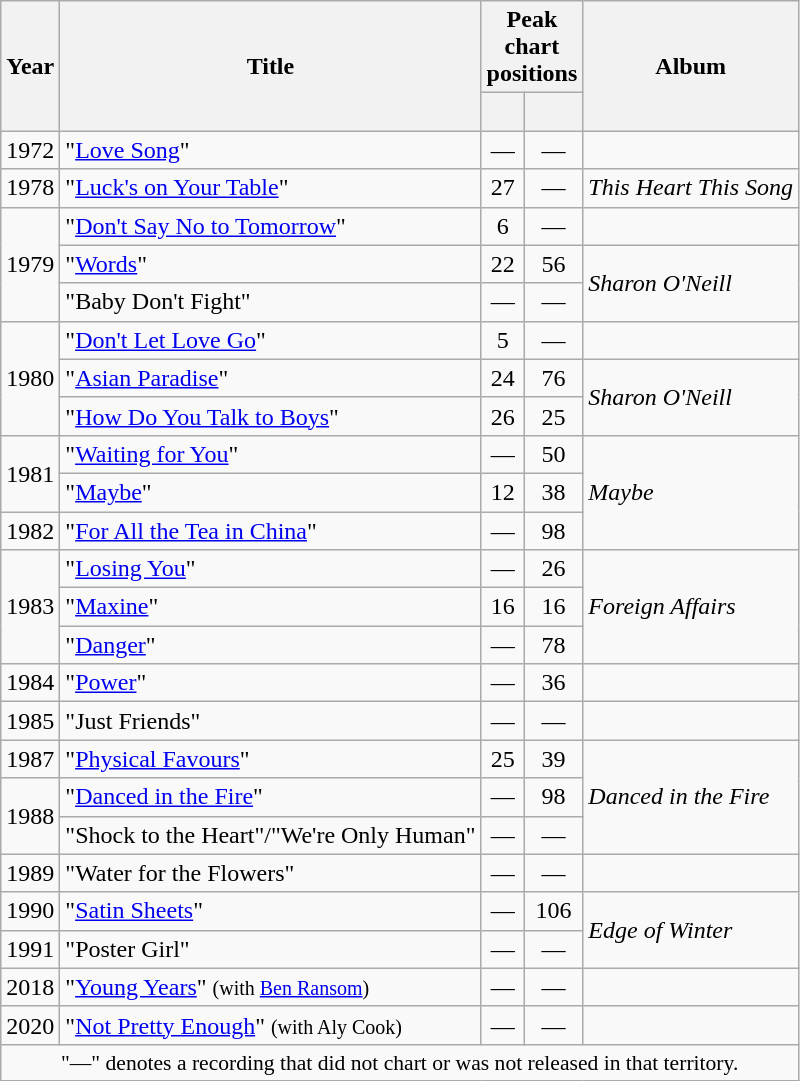<table class="wikitable plainrowheaders">
<tr>
<th rowspan="2" width="1em">Year</th>
<th rowspan="2">Title</th>
<th colspan="2" width="3em">Peak chart positions</th>
<th rowspan="2">Album</th>
</tr>
<tr>
<th><br></th>
<th><br></th>
</tr>
<tr>
<td>1972</td>
<td>"<a href='#'>Love Song</a>"</td>
<td align="center">—</td>
<td align="center">—</td>
<td></td>
</tr>
<tr>
<td>1978</td>
<td>"<a href='#'>Luck's on Your Table</a>"</td>
<td align="center">27</td>
<td align="center">—</td>
<td><em>This Heart This Song</em></td>
</tr>
<tr>
<td rowspan=3>1979</td>
<td>"<a href='#'>Don't Say No to Tomorrow</a>" </td>
<td align="center">6</td>
<td align="center">—</td>
<td></td>
</tr>
<tr>
<td>"<a href='#'>Words</a>"</td>
<td align="center">22</td>
<td align="center">56</td>
<td rowspan=2><em>Sharon O'Neill</em></td>
</tr>
<tr>
<td>"Baby Don't Fight"</td>
<td align="center">—</td>
<td align="center">—</td>
</tr>
<tr>
<td rowspan=3>1980</td>
<td>"<a href='#'>Don't Let Love Go</a>" </td>
<td align="center">5</td>
<td align="center">—</td>
<td></td>
</tr>
<tr>
<td>"<a href='#'>Asian Paradise</a>"</td>
<td align="center">24</td>
<td align="center">76</td>
<td rowspan=2><em>Sharon O'Neill</em></td>
</tr>
<tr>
<td>"<a href='#'>How Do You Talk to Boys</a>"</td>
<td align="center">26</td>
<td align="center">25</td>
</tr>
<tr>
<td rowspan=2>1981</td>
<td>"<a href='#'>Waiting for You</a>"</td>
<td align="center">—</td>
<td align="center">50</td>
<td rowspan=3><em>Maybe</em></td>
</tr>
<tr>
<td>"<a href='#'>Maybe</a>"</td>
<td align="center">12</td>
<td align="center">38</td>
</tr>
<tr>
<td>1982</td>
<td>"<a href='#'>For All the Tea in China</a>"</td>
<td align="center">—</td>
<td align="center">98</td>
</tr>
<tr>
<td rowspan=3>1983</td>
<td>"<a href='#'>Losing You</a>"</td>
<td align="center">—</td>
<td align="center">26</td>
<td rowspan=3><em>Foreign Affairs</em></td>
</tr>
<tr>
<td>"<a href='#'>Maxine</a>"</td>
<td align="center">16</td>
<td align="center">16</td>
</tr>
<tr>
<td>"<a href='#'>Danger</a>"</td>
<td align="center">—</td>
<td align="center">78</td>
</tr>
<tr>
<td>1984</td>
<td>"<a href='#'>Power</a>"</td>
<td align="center">—</td>
<td align="center">36</td>
<td></td>
</tr>
<tr>
<td>1985</td>
<td>"Just Friends"</td>
<td align="center">—</td>
<td align="center">—</td>
<td></td>
</tr>
<tr>
<td>1987</td>
<td>"<a href='#'>Physical Favours</a>"</td>
<td align="center">25</td>
<td align="center">39</td>
<td rowspan=3><em>Danced in the Fire</em></td>
</tr>
<tr>
<td rowspan=2>1988</td>
<td>"<a href='#'>Danced in the Fire</a>"</td>
<td align="center">—</td>
<td align="center">98</td>
</tr>
<tr>
<td>"Shock to the Heart"/"We're Only Human"</td>
<td align="center">—</td>
<td align="center">—</td>
</tr>
<tr>
<td>1989</td>
<td>"Water for the Flowers" <br></td>
<td align="center">—</td>
<td align="center">—</td>
<td></td>
</tr>
<tr>
<td>1990</td>
<td>"<a href='#'>Satin Sheets</a>"</td>
<td align="center">—</td>
<td align="center">106</td>
<td rowspan=2><em>Edge of Winter</em></td>
</tr>
<tr>
<td>1991</td>
<td>"Poster Girl"</td>
<td align="center">—</td>
<td align="center">—</td>
</tr>
<tr>
<td>2018</td>
<td>"<a href='#'>Young Years</a>" <small>(with <a href='#'>Ben Ransom</a>)</small></td>
<td align="center">—</td>
<td align="center">—</td>
<td></td>
</tr>
<tr>
<td>2020</td>
<td>"<a href='#'>Not Pretty Enough</a>" <small>(with Aly Cook)</small></td>
<td align="center">—</td>
<td align="center">—</td>
<td></td>
</tr>
<tr>
<td colspan="5" style="font-size:90%" align="center">"—" denotes a recording that did not chart or was not released in that territory.</td>
</tr>
</table>
